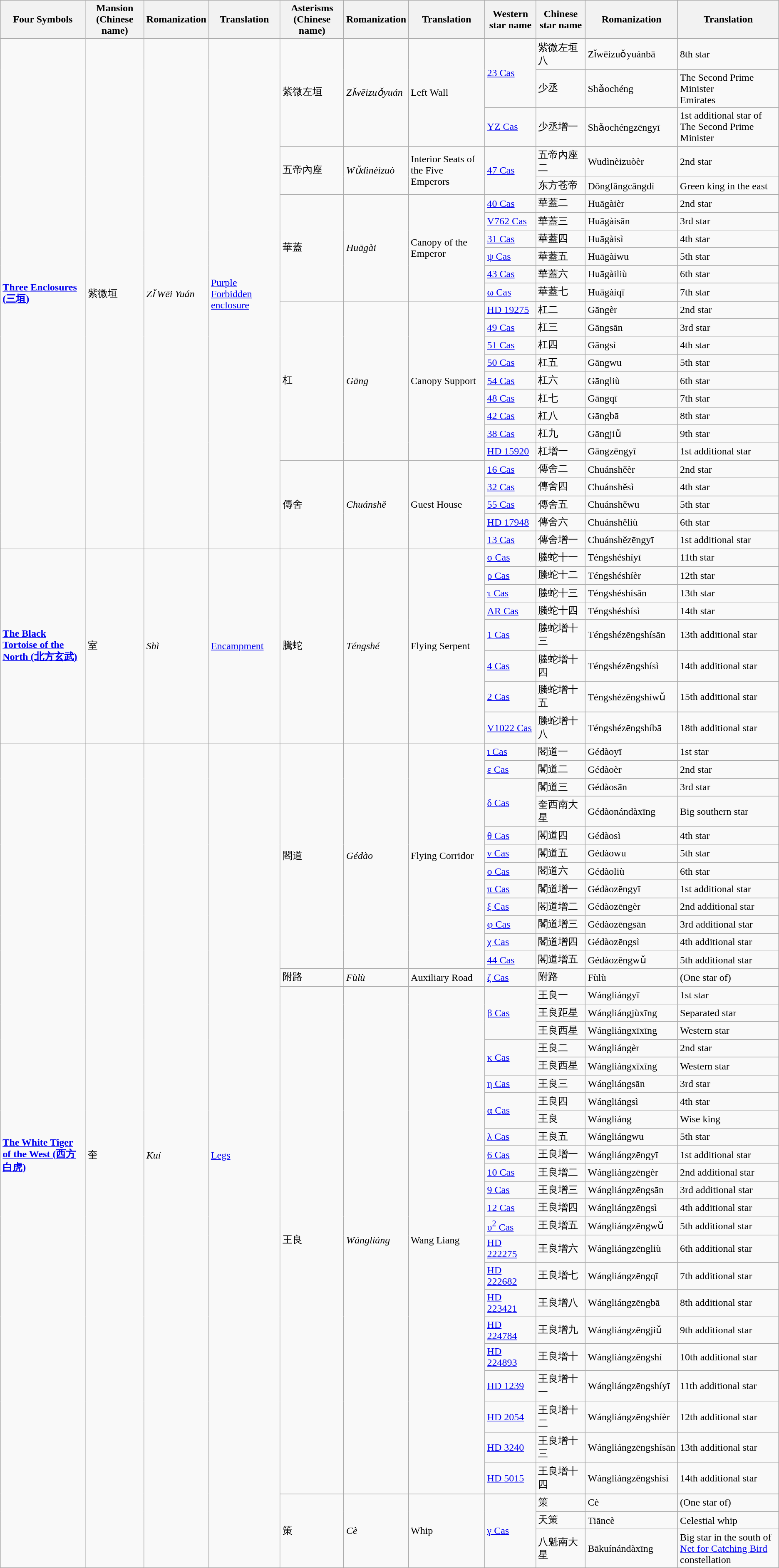<table class="wikitable">
<tr>
<th><strong>Four Symbols</strong></th>
<th><strong>Mansion (Chinese name)</strong></th>
<th><strong>Romanization</strong></th>
<th><strong>Translation</strong></th>
<th><strong>Asterisms (Chinese name)</strong></th>
<th><strong>Romanization</strong></th>
<th><strong>Translation</strong></th>
<th><strong>Western star name</strong></th>
<th><strong>Chinese star name</strong></th>
<th><strong>Romanization</strong></th>
<th><strong>Translation</strong></th>
</tr>
<tr>
<td rowspan="32"><strong><a href='#'>Three Enclosures (三垣)</a></strong></td>
<td rowspan="32">紫微垣</td>
<td rowspan="32"><em>Zǐ Wēi Yuán</em></td>
<td rowspan="32"><a href='#'>Purple Forbidden enclosure</a></td>
<td rowspan="5">紫微左垣</td>
<td rowspan="5"><em>Zǐwēizuǒyuán</em></td>
<td rowspan="5">Left Wall</td>
</tr>
<tr>
<td rowspan="3"><a href='#'>23 Cas</a></td>
</tr>
<tr>
<td>紫微左垣八</td>
<td>Zǐwēizuǒyuánbā</td>
<td>8th star</td>
</tr>
<tr>
<td>少丞</td>
<td>Shǎochéng</td>
<td>The Second Prime Minister<br>Emirates</td>
</tr>
<tr>
<td><a href='#'>YZ Cas</a></td>
<td>少丞增一</td>
<td>Shǎochéngzēngyī</td>
<td>1st additional star of The Second Prime Minister</td>
</tr>
<tr>
<td rowspan="4">五帝內座</td>
<td rowspan="4"><em>Wǔdìnèizuò</em></td>
<td rowspan="4">Interior Seats of the Five Emperors</td>
</tr>
<tr>
<td rowspan="4"><a href='#'>47 Cas</a></td>
</tr>
<tr>
<td>五帝內座二</td>
<td>Wudìnèizuòèr</td>
<td>2nd star</td>
</tr>
<tr>
<td>东方苍帝</td>
<td>Dōngfāngcāngdì</td>
<td>Green king in the east</td>
</tr>
<tr>
<td rowspan="7">華蓋</td>
<td rowspan="7"><em>Huāgài</em></td>
<td rowspan="7">Canopy of the Emperor</td>
</tr>
<tr>
<td><a href='#'>40 Cas</a></td>
<td>華蓋二</td>
<td>Huāgàièr</td>
<td>2nd star</td>
</tr>
<tr>
<td><a href='#'>V762 Cas</a></td>
<td>華蓋三</td>
<td>Huāgàisān</td>
<td>3rd star</td>
</tr>
<tr>
<td><a href='#'>31 Cas</a></td>
<td>華蓋四</td>
<td>Huāgàisì</td>
<td>4th star</td>
</tr>
<tr>
<td><a href='#'>ψ Cas</a></td>
<td>華蓋五</td>
<td>Huāgàiwu</td>
<td>5th star</td>
</tr>
<tr>
<td><a href='#'>43 Cas</a></td>
<td>華蓋六</td>
<td>Huāgàiliù</td>
<td>6th star</td>
</tr>
<tr>
<td><a href='#'>ω Cas</a></td>
<td>華蓋七</td>
<td>Huāgàiqī</td>
<td>7th star</td>
</tr>
<tr>
<td rowspan="10">杠</td>
<td rowspan="10"><em>Gāng</em></td>
<td rowspan="10">Canopy Support</td>
</tr>
<tr>
<td><a href='#'>HD 19275</a></td>
<td>杠二</td>
<td>Gāngèr</td>
<td>2nd star</td>
</tr>
<tr>
<td><a href='#'>49 Cas</a></td>
<td>杠三</td>
<td>Gāngsān</td>
<td>3rd star</td>
</tr>
<tr>
<td><a href='#'>51 Cas</a></td>
<td>杠四</td>
<td>Gāngsì</td>
<td>4th star</td>
</tr>
<tr>
<td><a href='#'>50 Cas</a></td>
<td>杠五</td>
<td>Gāngwu</td>
<td>5th star</td>
</tr>
<tr>
<td><a href='#'>54 Cas</a></td>
<td>杠六</td>
<td>Gāngliù</td>
<td>6th star</td>
</tr>
<tr>
<td><a href='#'>48 Cas</a></td>
<td>杠七</td>
<td>Gāngqī</td>
<td>7th star</td>
</tr>
<tr>
<td><a href='#'>42 Cas</a></td>
<td>杠八</td>
<td>Gāngbā</td>
<td>8th star</td>
</tr>
<tr>
<td><a href='#'>38 Cas</a></td>
<td>杠九</td>
<td>Gāngjiǔ</td>
<td>9th star</td>
</tr>
<tr>
<td><a href='#'>HD 15920</a></td>
<td>杠增一</td>
<td>Gāngzēngyī</td>
<td>1st additional star</td>
</tr>
<tr>
<td rowspan="6">傳舍</td>
<td rowspan="6"><em>Chuánshě</em></td>
<td rowspan="6">Guest House</td>
</tr>
<tr>
<td><a href='#'>16 Cas</a></td>
<td>傳舍二</td>
<td>Chuánshěèr</td>
<td>2nd star</td>
</tr>
<tr>
<td><a href='#'>32 Cas</a></td>
<td>傳舍四</td>
<td>Chuánshěsì</td>
<td>4th star</td>
</tr>
<tr>
<td><a href='#'>55 Cas</a></td>
<td>傳舍五</td>
<td>Chuánshěwu</td>
<td>5th star</td>
</tr>
<tr>
<td><a href='#'>HD 17948</a></td>
<td>傳舍六</td>
<td>Chuánshěliù</td>
<td>6th star</td>
</tr>
<tr>
<td><a href='#'>13 Cas</a></td>
<td>傳舍增一</td>
<td>Chuánshězēngyī</td>
<td>1st additional star</td>
</tr>
<tr>
<td rowspan="9"><strong><a href='#'>The Black Tortoise of the North
(北方玄武)</a></strong></td>
<td rowspan="9">室</td>
<td rowspan="9"><em>Shì</em></td>
<td rowspan="9"><a href='#'>Encampment</a></td>
<td rowspan="9">騰蛇</td>
<td rowspan="9"><em>Téngshé</em></td>
<td rowspan="9">Flying Serpent</td>
</tr>
<tr>
<td><a href='#'>σ Cas</a></td>
<td>螣蛇十一</td>
<td>Téngshéshíyī</td>
<td>11th star</td>
</tr>
<tr>
<td><a href='#'>ρ Cas</a></td>
<td>螣蛇十二</td>
<td>Téngshéshíèr</td>
<td>12th star</td>
</tr>
<tr>
<td><a href='#'>τ Cas</a></td>
<td>螣蛇十三</td>
<td>Téngshéshísān</td>
<td>13th star</td>
</tr>
<tr>
<td><a href='#'>AR Cas</a></td>
<td>螣蛇十四</td>
<td>Téngshéshísì</td>
<td>14th star</td>
</tr>
<tr>
<td><a href='#'>1 Cas</a></td>
<td>螣蛇增十三</td>
<td>Téngshézēngshísān</td>
<td>13th additional star</td>
</tr>
<tr>
<td><a href='#'>4 Cas</a></td>
<td>螣蛇增十四</td>
<td>Téngshézēngshísì</td>
<td>14th additional star</td>
</tr>
<tr>
<td><a href='#'>2 Cas</a></td>
<td>螣蛇增十五</td>
<td>Téngshézēngshíwǔ</td>
<td>15th additional star</td>
</tr>
<tr>
<td><a href='#'>V1022 Cas</a></td>
<td>螣蛇增十八</td>
<td>Téngshézēngshíbā</td>
<td>18th additional star</td>
</tr>
<tr>
<td rowspan="47"><strong><a href='#'>The White Tiger of the West
(西方白虎)</a></strong></td>
<td rowspan="47">奎</td>
<td rowspan="47"><em>Kuí</em></td>
<td rowspan="47"><a href='#'>Legs</a></td>
<td rowspan="14">閣道</td>
<td rowspan="14"><em>Gédào</em></td>
<td rowspan="14">Flying Corridor</td>
</tr>
<tr>
<td><a href='#'>ι Cas</a></td>
<td>閣道一</td>
<td>Gédàoyī</td>
<td>1st star</td>
</tr>
<tr>
<td><a href='#'>ε Cas</a></td>
<td>閣道二</td>
<td>Gédàoèr</td>
<td>2nd star</td>
</tr>
<tr>
<td rowspan="3"><a href='#'>δ Cas</a></td>
</tr>
<tr>
<td>閣道三</td>
<td>Gédàosān</td>
<td>3rd star</td>
</tr>
<tr>
<td>奎西南大星</td>
<td>Gédàonándàxīng</td>
<td>Big southern star</td>
</tr>
<tr>
<td><a href='#'>θ Cas</a></td>
<td>閣道四</td>
<td>Gédàosì</td>
<td>4th star</td>
</tr>
<tr>
<td><a href='#'>ν Cas</a></td>
<td>閣道五</td>
<td>Gédàowu</td>
<td>5th star</td>
</tr>
<tr>
<td><a href='#'>ο Cas</a></td>
<td>閣道六</td>
<td>Gédàoliù</td>
<td>6th star</td>
</tr>
<tr>
<td><a href='#'>π Cas</a></td>
<td>閣道增一</td>
<td>Gédàozēngyī</td>
<td>1st additional star</td>
</tr>
<tr>
<td><a href='#'>ξ Cas</a></td>
<td>閣道增二</td>
<td>Gédàozēngèr</td>
<td>2nd additional star</td>
</tr>
<tr>
<td><a href='#'>φ Cas</a></td>
<td>閣道增三</td>
<td>Gédàozēngsān</td>
<td>3rd additional star</td>
</tr>
<tr>
<td><a href='#'>χ Cas</a></td>
<td>閣道增四</td>
<td>Gédàozēngsì</td>
<td>4th additional star</td>
</tr>
<tr>
<td><a href='#'>44 Cas</a></td>
<td>閣道增五</td>
<td>Gédàozēngwǔ</td>
<td>5th additional star</td>
</tr>
<tr>
<td>附路</td>
<td><em>Fùlù</em></td>
<td>Auxiliary Road</td>
<td><a href='#'>ζ Cas</a></td>
<td>附路</td>
<td>Fùlù</td>
<td>(One star of)</td>
</tr>
<tr>
<td rowspan="27">王良</td>
<td rowspan="27"><em>Wángliáng</em></td>
<td rowspan="27">Wang Liang</td>
</tr>
<tr>
<td rowspan="4"><a href='#'>β Cas</a></td>
</tr>
<tr>
<td>王良一</td>
<td>Wángliángyī</td>
<td>1st star</td>
</tr>
<tr>
<td>王良距星</td>
<td>Wángliángjùxīng</td>
<td>Separated star</td>
</tr>
<tr>
<td>王良西星</td>
<td>Wángliángxīxīng</td>
<td>Western star</td>
</tr>
<tr>
<td rowspan="3"><a href='#'>κ Cas</a></td>
</tr>
<tr>
<td>王良二</td>
<td>Wángliángèr</td>
<td>2nd star</td>
</tr>
<tr>
<td>王良西星</td>
<td>Wángliángxīxīng</td>
<td>Western star</td>
</tr>
<tr>
<td><a href='#'>η Cas</a></td>
<td>王良三</td>
<td>Wángliángsān</td>
<td>3rd star</td>
</tr>
<tr>
<td rowspan="3"><a href='#'>α Cas</a></td>
</tr>
<tr>
<td>王良四</td>
<td>Wángliángsì</td>
<td>4th star</td>
</tr>
<tr>
<td>王良</td>
<td>Wángliáng</td>
<td>Wise king</td>
</tr>
<tr>
<td><a href='#'>λ Cas</a></td>
<td>王良五</td>
<td>Wángliángwu</td>
<td>5th star</td>
</tr>
<tr>
<td><a href='#'>6 Cas</a></td>
<td>王良增一</td>
<td>Wángliángzēngyī</td>
<td>1st additional star</td>
</tr>
<tr>
<td><a href='#'>10 Cas</a></td>
<td>王良增二</td>
<td>Wángliángzēngèr</td>
<td>2nd additional star</td>
</tr>
<tr>
<td><a href='#'>9 Cas</a></td>
<td>王良增三</td>
<td>Wángliángzēngsān</td>
<td>3rd additional star</td>
</tr>
<tr>
<td><a href='#'>12 Cas</a></td>
<td>王良增四</td>
<td>Wángliángzēngsì</td>
<td>4th additional star</td>
</tr>
<tr>
<td><a href='#'>υ<sup>2</sup> Cas</a></td>
<td>王良增五</td>
<td>Wángliángzēngwǔ</td>
<td>5th additional star</td>
</tr>
<tr>
<td><a href='#'>HD 222275</a></td>
<td>王良增六</td>
<td>Wángliángzēngliù</td>
<td>6th additional star</td>
</tr>
<tr>
<td><a href='#'>HD 222682</a></td>
<td>王良增七</td>
<td>Wángliángzēngqī</td>
<td>7th additional star</td>
</tr>
<tr>
<td><a href='#'>HD 223421</a></td>
<td>王良增八</td>
<td>Wángliángzēngbā</td>
<td>8th additional star</td>
</tr>
<tr>
<td><a href='#'>HD 224784</a></td>
<td>王良增九</td>
<td>Wángliángzēngjiǔ</td>
<td>9th additional star</td>
</tr>
<tr>
<td><a href='#'>HD 224893</a></td>
<td>王良增十</td>
<td>Wángliángzēngshí</td>
<td>10th additional star</td>
</tr>
<tr>
<td><a href='#'>HD 1239</a></td>
<td>王良增十一</td>
<td>Wángliángzēngshíyī</td>
<td>11th additional star</td>
</tr>
<tr>
<td><a href='#'>HD 2054</a></td>
<td>王良增十二</td>
<td>Wángliángzēngshíèr</td>
<td>12th additional star</td>
</tr>
<tr>
<td><a href='#'>HD 3240</a></td>
<td>王良增十三</td>
<td>Wángliángzēngshísān</td>
<td>13th additional star</td>
</tr>
<tr>
<td><a href='#'>HD 5015</a></td>
<td>王良增十四</td>
<td>Wángliángzēngshísì</td>
<td>14th additional star</td>
</tr>
<tr>
<td rowspan="5">策</td>
<td rowspan="5"><em>Cè</em></td>
<td rowspan="5">Whip</td>
</tr>
<tr>
<td rowspan="5"><a href='#'>γ Cas</a></td>
</tr>
<tr>
<td>策</td>
<td>Cè</td>
<td>(One star of)</td>
</tr>
<tr>
<td>天策</td>
<td>Tiāncè</td>
<td>Celestial whip</td>
</tr>
<tr>
<td>八魁南大星</td>
<td>Bākuínándàxīng</td>
<td>Big star in the south of <a href='#'>Net for Catching Bird</a> constellation</td>
</tr>
</table>
